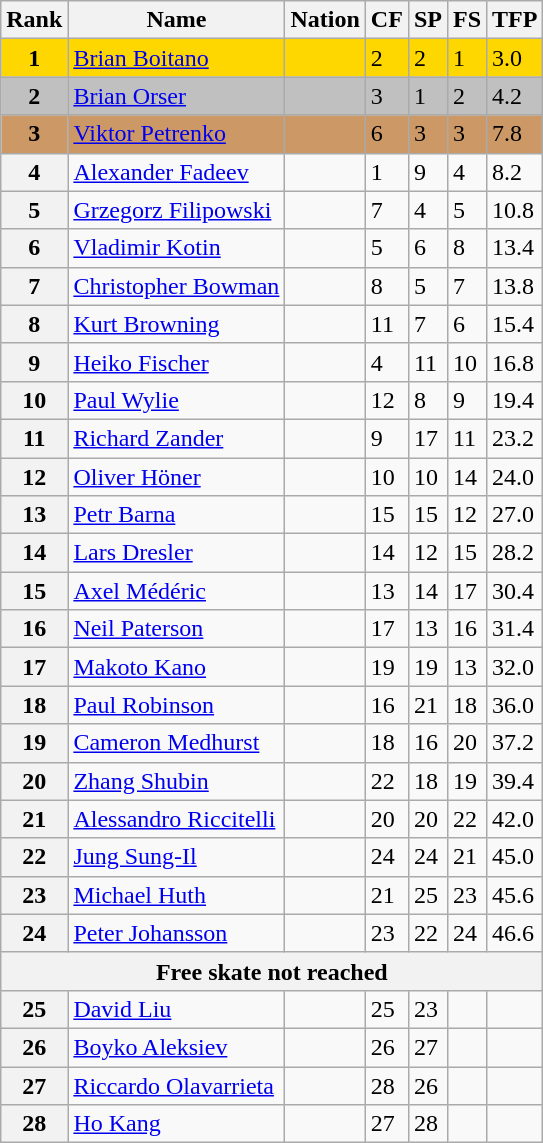<table class="wikitable">
<tr>
<th>Rank</th>
<th>Name</th>
<th>Nation</th>
<th>CF</th>
<th>SP</th>
<th>FS</th>
<th>TFP</th>
</tr>
<tr bgcolor="gold">
<td align="center"><strong>1</strong></td>
<td><a href='#'>Brian Boitano</a></td>
<td></td>
<td>2</td>
<td>2</td>
<td>1</td>
<td>3.0</td>
</tr>
<tr bgcolor="silver">
<td align="center"><strong>2</strong></td>
<td><a href='#'>Brian Orser</a></td>
<td></td>
<td>3</td>
<td>1</td>
<td>2</td>
<td>4.2</td>
</tr>
<tr bgcolor="cc9966">
<td align="center"><strong>3</strong></td>
<td><a href='#'>Viktor Petrenko</a></td>
<td></td>
<td>6</td>
<td>3</td>
<td>3</td>
<td>7.8</td>
</tr>
<tr>
<th>4</th>
<td><a href='#'>Alexander Fadeev</a></td>
<td></td>
<td>1</td>
<td>9</td>
<td>4</td>
<td>8.2</td>
</tr>
<tr>
<th>5</th>
<td><a href='#'>Grzegorz Filipowski</a></td>
<td></td>
<td>7</td>
<td>4</td>
<td>5</td>
<td>10.8</td>
</tr>
<tr>
<th>6</th>
<td><a href='#'>Vladimir Kotin</a></td>
<td></td>
<td>5</td>
<td>6</td>
<td>8</td>
<td>13.4</td>
</tr>
<tr>
<th>7</th>
<td><a href='#'>Christopher Bowman</a></td>
<td></td>
<td>8</td>
<td>5</td>
<td>7</td>
<td>13.8</td>
</tr>
<tr>
<th>8</th>
<td><a href='#'>Kurt Browning</a></td>
<td></td>
<td>11</td>
<td>7</td>
<td>6</td>
<td>15.4</td>
</tr>
<tr>
<th>9</th>
<td><a href='#'>Heiko Fischer</a></td>
<td></td>
<td>4</td>
<td>11</td>
<td>10</td>
<td>16.8</td>
</tr>
<tr>
<th>10</th>
<td><a href='#'>Paul Wylie</a></td>
<td></td>
<td>12</td>
<td>8</td>
<td>9</td>
<td>19.4</td>
</tr>
<tr>
<th>11</th>
<td><a href='#'>Richard Zander</a></td>
<td></td>
<td>9</td>
<td>17</td>
<td>11</td>
<td>23.2</td>
</tr>
<tr>
<th>12</th>
<td><a href='#'>Oliver Höner</a></td>
<td></td>
<td>10</td>
<td>10</td>
<td>14</td>
<td>24.0</td>
</tr>
<tr>
<th>13</th>
<td><a href='#'>Petr Barna</a></td>
<td></td>
<td>15</td>
<td>15</td>
<td>12</td>
<td>27.0</td>
</tr>
<tr>
<th>14</th>
<td><a href='#'>Lars Dresler</a></td>
<td></td>
<td>14</td>
<td>12</td>
<td>15</td>
<td>28.2</td>
</tr>
<tr>
<th>15</th>
<td><a href='#'>Axel Médéric</a></td>
<td></td>
<td>13</td>
<td>14</td>
<td>17</td>
<td>30.4</td>
</tr>
<tr>
<th>16</th>
<td><a href='#'>Neil Paterson</a></td>
<td></td>
<td>17</td>
<td>13</td>
<td>16</td>
<td>31.4</td>
</tr>
<tr>
<th>17</th>
<td><a href='#'>Makoto Kano</a></td>
<td></td>
<td>19</td>
<td>19</td>
<td>13</td>
<td>32.0</td>
</tr>
<tr>
<th>18</th>
<td><a href='#'>Paul Robinson</a></td>
<td></td>
<td>16</td>
<td>21</td>
<td>18</td>
<td>36.0</td>
</tr>
<tr>
<th>19</th>
<td><a href='#'>Cameron Medhurst</a></td>
<td></td>
<td>18</td>
<td>16</td>
<td>20</td>
<td>37.2</td>
</tr>
<tr>
<th>20</th>
<td><a href='#'>Zhang Shubin</a></td>
<td></td>
<td>22</td>
<td>18</td>
<td>19</td>
<td>39.4</td>
</tr>
<tr>
<th>21</th>
<td><a href='#'>Alessandro Riccitelli</a></td>
<td></td>
<td>20</td>
<td>20</td>
<td>22</td>
<td>42.0</td>
</tr>
<tr>
<th>22</th>
<td><a href='#'>Jung Sung-Il</a></td>
<td></td>
<td>24</td>
<td>24</td>
<td>21</td>
<td>45.0</td>
</tr>
<tr>
<th>23</th>
<td><a href='#'>Michael Huth</a></td>
<td></td>
<td>21</td>
<td>25</td>
<td>23</td>
<td>45.6</td>
</tr>
<tr>
<th>24</th>
<td><a href='#'>Peter Johansson</a></td>
<td></td>
<td>23</td>
<td>22</td>
<td>24</td>
<td>46.6</td>
</tr>
<tr>
<th colspan=7>Free skate not reached</th>
</tr>
<tr>
<th>25</th>
<td><a href='#'>David Liu</a></td>
<td></td>
<td>25</td>
<td>23</td>
<td></td>
<td></td>
</tr>
<tr>
<th>26</th>
<td><a href='#'>Boyko Aleksiev</a></td>
<td></td>
<td>26</td>
<td>27</td>
<td></td>
<td></td>
</tr>
<tr>
<th>27</th>
<td><a href='#'>Riccardo Olavarrieta</a></td>
<td></td>
<td>28</td>
<td>26</td>
<td></td>
<td></td>
</tr>
<tr>
<th>28</th>
<td><a href='#'>Ho Kang</a></td>
<td></td>
<td>27</td>
<td>28</td>
<td></td>
<td></td>
</tr>
</table>
